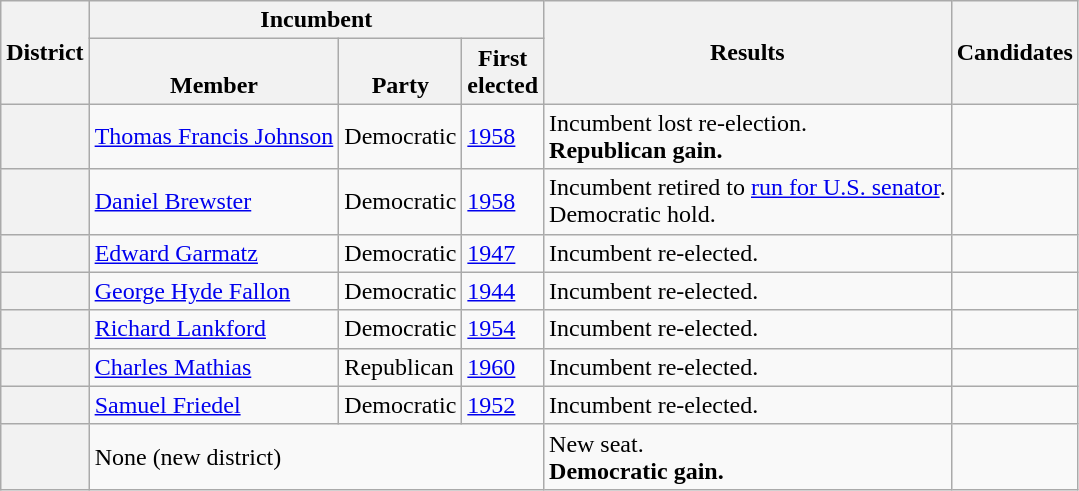<table class="wikitable sortable">
<tr>
<th rowspan=2>District</th>
<th colspan=3>Incumbent</th>
<th rowspan=2>Results</th>
<th rowspan=2 class="unsortable">Candidates</th>
</tr>
<tr valign=bottom>
<th>Member</th>
<th>Party</th>
<th>First<br>elected</th>
</tr>
<tr>
<th></th>
<td><a href='#'>Thomas Francis Johnson</a></td>
<td>Democratic</td>
<td><a href='#'>1958</a></td>
<td>Incumbent lost re-election.<br><strong>Republican gain.</strong></td>
<td nowrap></td>
</tr>
<tr>
<th></th>
<td><a href='#'>Daniel Brewster</a></td>
<td>Democratic</td>
<td><a href='#'>1958</a></td>
<td>Incumbent retired to <a href='#'>run for U.S. senator</a>.<br>Democratic hold.</td>
<td nowrap></td>
</tr>
<tr>
<th></th>
<td><a href='#'>Edward Garmatz</a></td>
<td>Democratic</td>
<td><a href='#'>1947 </a></td>
<td>Incumbent re-elected.</td>
<td nowrap></td>
</tr>
<tr>
<th></th>
<td><a href='#'>George Hyde Fallon</a></td>
<td>Democratic</td>
<td><a href='#'>1944</a></td>
<td>Incumbent re-elected.</td>
<td nowrap></td>
</tr>
<tr>
<th></th>
<td><a href='#'>Richard Lankford</a></td>
<td>Democratic</td>
<td><a href='#'>1954</a></td>
<td>Incumbent re-elected.</td>
<td nowrap></td>
</tr>
<tr>
<th></th>
<td><a href='#'>Charles Mathias</a></td>
<td>Republican</td>
<td><a href='#'>1960</a></td>
<td>Incumbent re-elected.</td>
<td nowrap></td>
</tr>
<tr>
<th></th>
<td><a href='#'>Samuel Friedel</a></td>
<td>Democratic</td>
<td><a href='#'>1952</a></td>
<td>Incumbent re-elected.</td>
<td nowrap></td>
</tr>
<tr>
<th></th>
<td colspan=3>None (new district)</td>
<td>New seat.<br><strong>Democratic gain.</strong></td>
<td nowrap></td>
</tr>
</table>
